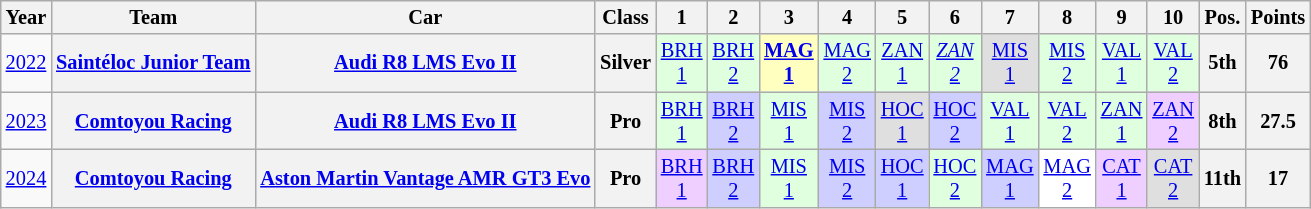<table class="wikitable" border="1" style="text-align:center; font-size:85%;">
<tr>
<th>Year</th>
<th>Team</th>
<th>Car</th>
<th>Class</th>
<th>1</th>
<th>2</th>
<th>3</th>
<th>4</th>
<th>5</th>
<th>6</th>
<th>7</th>
<th>8</th>
<th>9</th>
<th>10</th>
<th>Pos.</th>
<th>Points</th>
</tr>
<tr>
<td><a href='#'>2022</a></td>
<th nowrap><a href='#'>Saintéloc Junior Team</a></th>
<th nowrap><a href='#'>Audi R8 LMS Evo II</a></th>
<th>Silver</th>
<td style="background:#DFFFDF;"><a href='#'>BRH<br>1</a><br></td>
<td style="background:#DFFFDF;"><a href='#'>BRH<br>2</a><br></td>
<td style="background:#FFFFBF;"><strong><a href='#'>MAG<br>1</a></strong><br></td>
<td style="background:#DFFFDF;"><a href='#'>MAG<br>2</a><br></td>
<td style="background:#DFFFDF;"><a href='#'>ZAN<br>1</a><br></td>
<td style="background:#DFFFDF;"><em><a href='#'>ZAN<br>2</a></em><br></td>
<td style="background:#DFDFDF"><a href='#'>MIS<br>1</a><br></td>
<td style="background:#DFFFDF"><a href='#'>MIS<br>2</a><br></td>
<td style="background:#DFFFDF;"><a href='#'>VAL<br>1</a><br></td>
<td style="background:#DFFFDF;"><a href='#'>VAL <br>2</a><br></td>
<th>5th</th>
<th>76</th>
</tr>
<tr>
<td><a href='#'>2023</a></td>
<th nowrap><a href='#'>Comtoyou Racing</a></th>
<th nowrap><a href='#'>Audi R8 LMS Evo II</a></th>
<th>Pro</th>
<td style="background:#DFFFDF;"><a href='#'>BRH<br>1</a><br></td>
<td style="background:#CFCFFF;"><a href='#'>BRH<br>2</a><br></td>
<td style="background:#DFFFDF;"><a href='#'>MIS<br>1</a><br></td>
<td style="background:#CFCFFF;"><a href='#'>MIS<br>2</a><br></td>
<td style="background:#DFDFDF;"><a href='#'>HOC<br>1</a><br></td>
<td style="background:#CFCFFF;"><a href='#'>HOC<br>2</a><br></td>
<td style="background:#DFFFDF;"><a href='#'>VAL<br>1</a><br></td>
<td style="background:#DFFFDF;"><a href='#'>VAL<br>2</a><br></td>
<td style="background:#DFFFDF;"><a href='#'>ZAN<br>1</a><br></td>
<td style="background:#EFCFFF;"><a href='#'>ZAN<br>2</a><br></td>
<th>8th</th>
<th>27.5</th>
</tr>
<tr>
<td><a href='#'>2024</a></td>
<th nowrap><a href='#'>Comtoyou Racing</a></th>
<th nowrap><a href='#'>Aston Martin Vantage AMR GT3 Evo</a></th>
<th>Pro</th>
<td style="background:#EFCFFF;"><a href='#'>BRH<br>1</a><br></td>
<td style="background:#CFCFFF;"><a href='#'>BRH<br>2</a><br></td>
<td style="background:#DFFFDF;"><a href='#'>MIS<br>1</a><br></td>
<td style="background:#CFCFFF;"><a href='#'>MIS<br>2</a><br></td>
<td style="background:#CFCFFF"><a href='#'>HOC<br>1</a><br></td>
<td style="background:#DFFFDF"><a href='#'>HOC<br>2</a><br></td>
<td style="background:#CFCFFF"><a href='#'>MAG<br>1</a><br></td>
<td style="background:#FFFFFF"><a href='#'>MAG<br>2</a><br></td>
<td style="background:#EFCFFF"><a href='#'>CAT<br>1</a><br></td>
<td style="background:#DFDFDF"><a href='#'>CAT<br>2</a><br></td>
<th>11th</th>
<th>17</th>
</tr>
</table>
